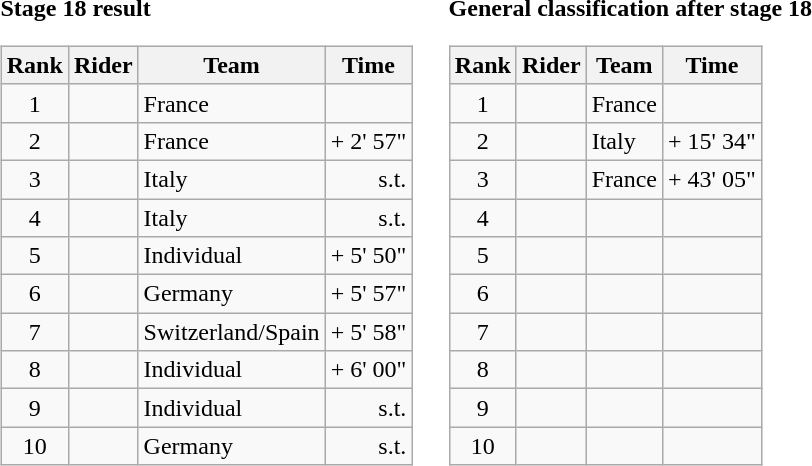<table>
<tr>
<td><strong>Stage 18 result</strong><br><table class="wikitable">
<tr>
<th scope="col">Rank</th>
<th scope="col">Rider</th>
<th scope="col">Team</th>
<th scope="col">Time</th>
</tr>
<tr>
<td style="text-align:center;">1</td>
<td></td>
<td>France</td>
<td style="text-align:right;"></td>
</tr>
<tr>
<td style="text-align:center;">2</td>
<td></td>
<td>France</td>
<td style="text-align:right;">+ 2' 57"</td>
</tr>
<tr>
<td style="text-align:center;">3</td>
<td></td>
<td>Italy</td>
<td style="text-align:right;">s.t.</td>
</tr>
<tr>
<td style="text-align:center;">4</td>
<td></td>
<td>Italy</td>
<td style="text-align:right;">s.t.</td>
</tr>
<tr>
<td style="text-align:center;">5</td>
<td></td>
<td>Individual</td>
<td style="text-align:right;">+ 5' 50"</td>
</tr>
<tr>
<td style="text-align:center;">6</td>
<td></td>
<td>Germany</td>
<td style="text-align:right;">+ 5' 57"</td>
</tr>
<tr>
<td style="text-align:center;">7</td>
<td></td>
<td>Switzerland/Spain</td>
<td style="text-align:right;">+ 5' 58"</td>
</tr>
<tr>
<td style="text-align:center;">8</td>
<td></td>
<td>Individual</td>
<td style="text-align:right;">+ 6' 00"</td>
</tr>
<tr>
<td style="text-align:center;">9</td>
<td></td>
<td>Individual</td>
<td style="text-align:right;">s.t.</td>
</tr>
<tr>
<td style="text-align:center;">10</td>
<td></td>
<td>Germany</td>
<td style="text-align:right;">s.t.</td>
</tr>
</table>
</td>
<td></td>
<td><strong>General classification after stage 18</strong><br><table class="wikitable">
<tr>
<th scope="col">Rank</th>
<th scope="col">Rider</th>
<th scope="col">Team</th>
<th scope="col">Time</th>
</tr>
<tr>
<td style="text-align:center;">1</td>
<td></td>
<td>France</td>
<td style="text-align:right;"></td>
</tr>
<tr>
<td style="text-align:center;">2</td>
<td></td>
<td>Italy</td>
<td style="text-align:right;">+ 15' 34"</td>
</tr>
<tr>
<td style="text-align:center;">3</td>
<td></td>
<td>France</td>
<td style="text-align:right;">+ 43' 05"</td>
</tr>
<tr>
<td style="text-align:center;">4</td>
<td></td>
<td></td>
<td></td>
</tr>
<tr>
<td style="text-align:center;">5</td>
<td></td>
<td></td>
<td></td>
</tr>
<tr>
<td style="text-align:center;">6</td>
<td></td>
<td></td>
<td></td>
</tr>
<tr>
<td style="text-align:center;">7</td>
<td></td>
<td></td>
<td></td>
</tr>
<tr>
<td style="text-align:center;">8</td>
<td></td>
<td></td>
<td></td>
</tr>
<tr>
<td style="text-align:center;">9</td>
<td></td>
<td></td>
<td></td>
</tr>
<tr>
<td style="text-align:center;">10</td>
<td></td>
<td></td>
<td></td>
</tr>
</table>
</td>
</tr>
</table>
